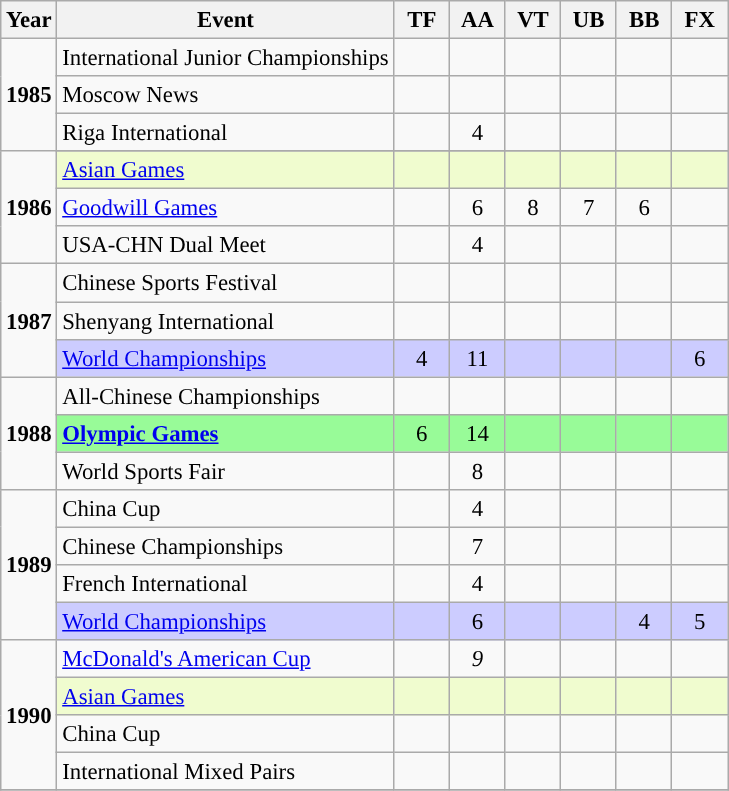<table class="wikitable" style="text-align:center; font-size:95%;">
<tr>
<th align="center">Year</th>
<th align="center">Event</th>
<th style="width:30px;">TF</th>
<th style="width:30px;">AA</th>
<th style="width:30px;">VT</th>
<th style="width:30px;">UB</th>
<th style="width:30px;">BB</th>
<th style="width:30px;">FX</th>
</tr>
<tr>
<td rowspan="3"><strong>1985</strong></td>
<td align="left">International Junior Championships</td>
<td></td>
<td></td>
<td></td>
<td></td>
<td></td>
<td></td>
</tr>
<tr>
<td align="left">Moscow News</td>
<td></td>
<td></td>
<td></td>
<td></td>
<td></td>
<td></td>
</tr>
<tr>
<td align="left">Riga International</td>
<td></td>
<td>4</td>
<td></td>
<td></td>
<td></td>
<td></td>
</tr>
<tr>
<td rowspan="4"><strong>1986</strong></td>
</tr>
<tr bgcolor=#f0fccf>
<td align="left"><a href='#'>Asian Games</a></td>
<td></td>
<td></td>
<td></td>
<td></td>
<td></td>
<td></td>
</tr>
<tr>
<td align="left"><a href='#'>Goodwill Games</a></td>
<td></td>
<td>6</td>
<td>8</td>
<td>7</td>
<td>6</td>
<td></td>
</tr>
<tr>
<td align="left">USA-CHN Dual Meet</td>
<td></td>
<td>4</td>
<td></td>
<td></td>
<td></td>
<td></td>
</tr>
<tr>
<td rowspan="3"><strong>1987</strong></td>
<td align="left">Chinese Sports Festival</td>
<td></td>
<td></td>
<td></td>
<td></td>
<td></td>
<td></td>
</tr>
<tr>
<td align="left">Shenyang International</td>
<td></td>
<td></td>
<td></td>
<td></td>
<td></td>
<td></td>
</tr>
<tr bgcolor=#CCCCFF>
<td align="left"><a href='#'>World Championships</a></td>
<td>4</td>
<td>11</td>
<td></td>
<td></td>
<td></td>
<td>6</td>
</tr>
<tr>
<td rowspan="3"><strong>1988</strong></td>
<td align="left">All-Chinese Championships</td>
<td></td>
<td></td>
<td></td>
<td></td>
<td></td>
<td></td>
</tr>
<tr style="background:#98fb98">
<td align="left"><strong><a href='#'>Olympic Games</a></strong></td>
<td>6</td>
<td>14</td>
<td></td>
<td></td>
<td></td>
<td></td>
</tr>
<tr>
<td align="left">World Sports Fair</td>
<td></td>
<td>8</td>
<td></td>
<td></td>
<td></td>
<td></td>
</tr>
<tr>
<td rowspan="4"><strong>1989</strong></td>
<td align="left">China Cup</td>
<td></td>
<td>4</td>
<td></td>
<td></td>
<td></td>
<td></td>
</tr>
<tr>
<td align="left">Chinese Championships</td>
<td></td>
<td>7</td>
<td></td>
<td></td>
<td></td>
<td></td>
</tr>
<tr>
<td align="left">French International</td>
<td></td>
<td>4</td>
<td></td>
<td></td>
<td></td>
<td></td>
</tr>
<tr bgcolor=#CCCCFF>
<td align="left"><a href='#'>World Championships</a></td>
<td></td>
<td>6</td>
<td></td>
<td></td>
<td>4</td>
<td>5</td>
</tr>
<tr>
<td rowspan="4"><strong>1990</strong></td>
<td align="left"><a href='#'>McDonald's American Cup</a></td>
<td></td>
<td><em>9</em></td>
<td></td>
<td></td>
<td></td>
<td></td>
</tr>
<tr bgcolor=#f0fccf>
<td align="left"><a href='#'>Asian Games</a></td>
<td></td>
<td></td>
<td></td>
<td></td>
<td></td>
<td></td>
</tr>
<tr>
<td align="left">China Cup</td>
<td></td>
<td></td>
<td></td>
<td></td>
<td></td>
<td></td>
</tr>
<tr>
<td align="left">International Mixed Pairs</td>
<td></td>
<td></td>
<td></td>
<td></td>
<td></td>
<td></td>
</tr>
<tr>
</tr>
</table>
